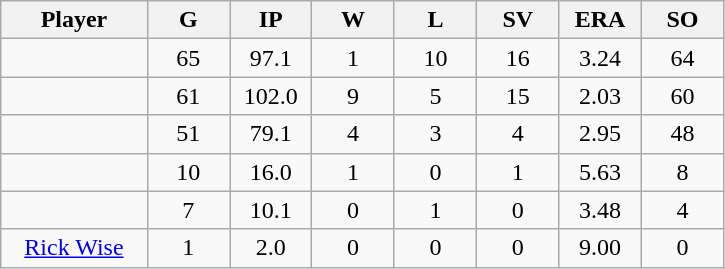<table class="wikitable sortable">
<tr>
<th bgcolor="#DDDDFF" width="16%">Player</th>
<th bgcolor="#DDDDFF" width="9%">G</th>
<th bgcolor="#DDDDFF" width="9%">IP</th>
<th bgcolor="#DDDDFF" width="9%">W</th>
<th bgcolor="#DDDDFF" width="9%">L</th>
<th bgcolor="#DDDDFF" width="9%">SV</th>
<th bgcolor="#DDDDFF" width="9%">ERA</th>
<th bgcolor="#DDDDFF" width="9%">SO</th>
</tr>
<tr align="center">
<td></td>
<td>65</td>
<td>97.1</td>
<td>1</td>
<td>10</td>
<td>16</td>
<td>3.24</td>
<td>64</td>
</tr>
<tr align="center">
<td></td>
<td>61</td>
<td>102.0</td>
<td>9</td>
<td>5</td>
<td>15</td>
<td>2.03</td>
<td>60</td>
</tr>
<tr align="center">
<td></td>
<td>51</td>
<td>79.1</td>
<td>4</td>
<td>3</td>
<td>4</td>
<td>2.95</td>
<td>48</td>
</tr>
<tr align="center">
<td></td>
<td>10</td>
<td>16.0</td>
<td>1</td>
<td>0</td>
<td>1</td>
<td>5.63</td>
<td>8</td>
</tr>
<tr align="center">
<td></td>
<td>7</td>
<td>10.1</td>
<td>0</td>
<td>1</td>
<td>0</td>
<td>3.48</td>
<td>4</td>
</tr>
<tr align="center">
<td><a href='#'>Rick Wise</a></td>
<td>1</td>
<td>2.0</td>
<td>0</td>
<td>0</td>
<td>0</td>
<td>9.00</td>
<td>0</td>
</tr>
</table>
